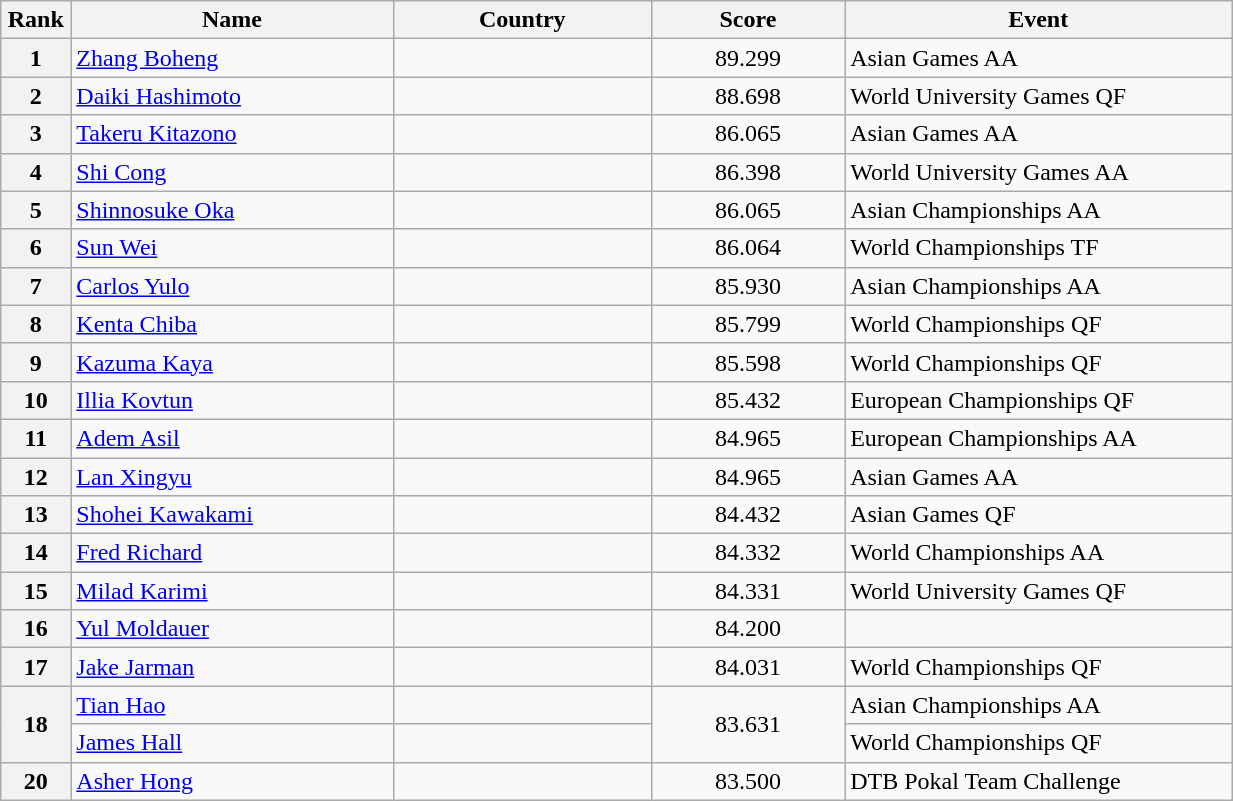<table class="wikitable sortable" style="width:65%;">
<tr>
<th style="text-align:center; width:5%;">Rank</th>
<th style="text-align:center; width:25%;">Name</th>
<th style="text-align:center; width:20%;">Country</th>
<th style="text-align:center; width:15%;">Score</th>
<th style="text-align:center; width:30%;">Event</th>
</tr>
<tr>
<th>1</th>
<td><a href='#'>Zhang Boheng</a></td>
<td></td>
<td align="center">89.299</td>
<td>Asian Games AA</td>
</tr>
<tr>
<th>2</th>
<td><a href='#'>Daiki Hashimoto</a></td>
<td></td>
<td align="center">88.698</td>
<td>World University Games QF</td>
</tr>
<tr>
<th>3</th>
<td><a href='#'>Takeru Kitazono</a></td>
<td></td>
<td align="center">86.065</td>
<td>Asian Games AA</td>
</tr>
<tr>
<th>4</th>
<td><a href='#'>Shi Cong</a></td>
<td></td>
<td align="center">86.398</td>
<td>World University Games AA</td>
</tr>
<tr>
<th>5</th>
<td><a href='#'>Shinnosuke Oka</a></td>
<td></td>
<td align="center">86.065</td>
<td>Asian Championships AA</td>
</tr>
<tr>
<th>6</th>
<td><a href='#'>Sun Wei</a></td>
<td></td>
<td align="center">86.064</td>
<td>World Championships TF</td>
</tr>
<tr>
<th>7</th>
<td><a href='#'>Carlos Yulo</a></td>
<td></td>
<td align="center">85.930</td>
<td>Asian Championships AA</td>
</tr>
<tr>
<th>8</th>
<td><a href='#'>Kenta Chiba</a></td>
<td></td>
<td align="center">85.799</td>
<td>World Championships QF</td>
</tr>
<tr>
<th>9</th>
<td><a href='#'>Kazuma Kaya</a></td>
<td></td>
<td align="center">85.598</td>
<td>World Championships QF</td>
</tr>
<tr>
<th>10</th>
<td><a href='#'>Illia Kovtun</a></td>
<td></td>
<td align="center">85.432</td>
<td>European Championships QF</td>
</tr>
<tr>
<th>11</th>
<td><a href='#'>Adem Asil</a></td>
<td></td>
<td align="center">84.965</td>
<td>European Championships AA</td>
</tr>
<tr>
<th>12</th>
<td><a href='#'>Lan Xingyu</a></td>
<td></td>
<td align="center">84.965</td>
<td>Asian Games AA</td>
</tr>
<tr>
<th>13</th>
<td><a href='#'>Shohei Kawakami</a></td>
<td></td>
<td align="center">84.432</td>
<td>Asian Games QF</td>
</tr>
<tr>
<th>14</th>
<td><a href='#'>Fred Richard</a></td>
<td></td>
<td align="center">84.332</td>
<td>World Championships AA</td>
</tr>
<tr>
<th>15</th>
<td><a href='#'>Milad Karimi</a></td>
<td></td>
<td align="center">84.331</td>
<td>World University Games QF</td>
</tr>
<tr>
<th>16</th>
<td><a href='#'>Yul Moldauer</a></td>
<td></td>
<td align="center">84.200</td>
<td></td>
</tr>
<tr>
<th>17</th>
<td><a href='#'>Jake Jarman</a></td>
<td></td>
<td align="center">84.031</td>
<td>World Championships QF</td>
</tr>
<tr>
<th rowspan="2">18</th>
<td><a href='#'>Tian Hao</a></td>
<td></td>
<td rowspan="2" align="center">83.631</td>
<td>Asian Championships AA</td>
</tr>
<tr>
<td><a href='#'>James Hall</a></td>
<td></td>
<td>World Championships QF</td>
</tr>
<tr>
<th>20</th>
<td><a href='#'>Asher Hong</a></td>
<td></td>
<td align="center">83.500</td>
<td>DTB Pokal Team Challenge</td>
</tr>
</table>
